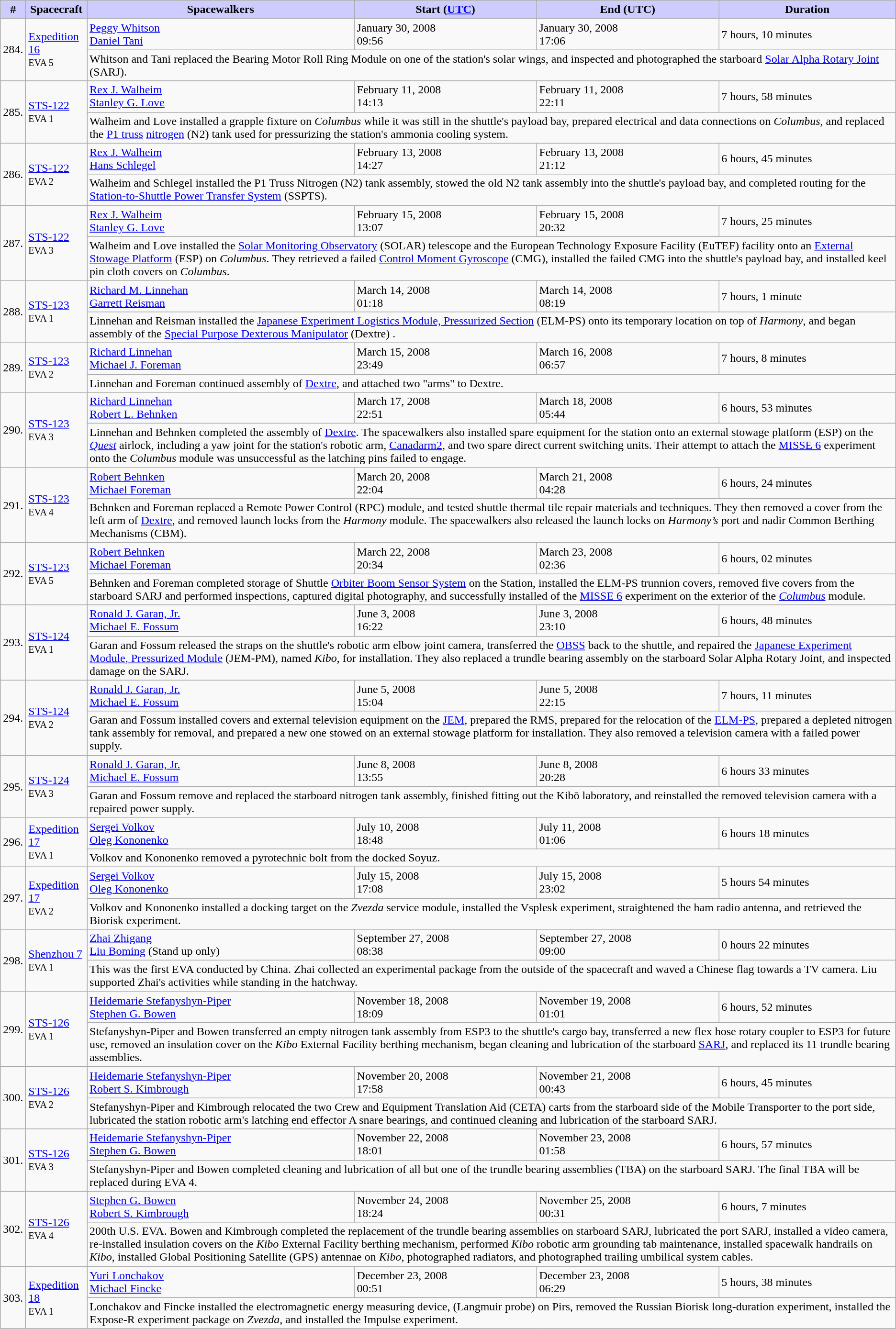<table class="wikitable sticky-header">
<tr>
<th style="background:#ccf;">#</th>
<th style="background:#ccf;">Spacecraft</th>
<th style="background:#ccf;">Spacewalkers</th>
<th style="background:#ccf;">Start (<a href='#'>UTC</a>)</th>
<th style="background:#ccf;">End (UTC)</th>
<th style="background:#ccf;">Duration</th>
</tr>
<tr>
<td rowspan=2>284.</td>
<td rowspan=2><a href='#'>Expedition 16</a><br><small>EVA 5</small></td>
<td> <a href='#'>Peggy Whitson</a><br> <a href='#'>Daniel Tani</a></td>
<td>January 30, 2008<br>09:56</td>
<td>January 30, 2008<br>17:06</td>
<td>7 hours, 10 minutes</td>
</tr>
<tr>
<td colspan=4>Whitson and Tani replaced the Bearing Motor Roll Ring Module on one of the station's solar wings, and inspected and photographed the starboard <a href='#'>Solar Alpha Rotary Joint</a> (SARJ).</td>
</tr>
<tr>
<td rowspan=2>285.</td>
<td rowspan=2><a href='#'>STS-122</a><br><small>EVA 1</small></td>
<td> <a href='#'>Rex J. Walheim</a><br> <a href='#'>Stanley G. Love</a></td>
<td>February 11, 2008<br>14:13</td>
<td>February 11, 2008<br>22:11</td>
<td>7 hours, 58 minutes</td>
</tr>
<tr>
<td colspan=4>Walheim and Love installed a grapple fixture on <em>Columbus</em> while it was still in the shuttle's payload bay, prepared electrical and data connections on <em>Columbus</em>, and replaced the <a href='#'>P1 truss</a> <a href='#'>nitrogen</a> (N2) tank used for pressurizing the station's ammonia cooling system.</td>
</tr>
<tr>
<td rowspan=2>286.</td>
<td rowspan=2><a href='#'>STS-122</a><br><small>EVA 2</small></td>
<td> <a href='#'>Rex J. Walheim</a><br> <a href='#'>Hans Schlegel</a></td>
<td>February 13, 2008<br>14:27</td>
<td>February 13, 2008<br>21:12</td>
<td>6 hours, 45 minutes</td>
</tr>
<tr>
<td colspan=4>Walheim and Schlegel installed the P1 Truss Nitrogen (N2) tank assembly, stowed the old N2 tank assembly into the shuttle's payload bay, and completed routing for the <a href='#'>Station-to-Shuttle Power Transfer System</a> (SSPTS).</td>
</tr>
<tr>
<td rowspan=2>287.</td>
<td rowspan=2><a href='#'>STS-122</a><br><small>EVA 3</small></td>
<td> <a href='#'>Rex J. Walheim</a><br> <a href='#'>Stanley G. Love</a></td>
<td>February 15, 2008<br>13:07</td>
<td>February 15, 2008<br>20:32</td>
<td>7 hours, 25 minutes</td>
</tr>
<tr>
<td colspan=4>Walheim and Love installed the <a href='#'>Solar Monitoring Observatory</a> (SOLAR) telescope and the European Technology Exposure Facility (EuTEF) facility onto an <a href='#'>External Stowage Platform</a> (ESP) on <em>Columbus</em>. They retrieved a failed <a href='#'>Control Moment Gyroscope</a> (CMG), installed the failed CMG into the shuttle's payload bay, and installed keel pin cloth covers on <em>Columbus</em>.</td>
</tr>
<tr>
<td rowspan=2>288.</td>
<td rowspan=2><a href='#'>STS-123</a><br><small>EVA 1</small></td>
<td> <a href='#'>Richard M. Linnehan</a><br> <a href='#'>Garrett Reisman</a></td>
<td>March 14, 2008<br>01:18</td>
<td>March 14, 2008<br>08:19</td>
<td>7 hours, 1 minute</td>
</tr>
<tr>
<td colspan=4>Linnehan and Reisman installed the <a href='#'>Japanese Experiment Logistics Module, Pressurized Section</a> (ELM-PS) onto its temporary location on top of <em>Harmony</em>, and began assembly of the <a href='#'>Special Purpose Dexterous Manipulator</a> (Dextre) .</td>
</tr>
<tr>
<td rowspan=2>289.</td>
<td rowspan=2><a href='#'>STS-123</a><br><small>EVA 2</small></td>
<td> <a href='#'>Richard Linnehan</a><br> <a href='#'>Michael J. Foreman</a></td>
<td>March 15, 2008<br>23:49</td>
<td>March 16, 2008<br>06:57</td>
<td>7 hours, 8 minutes</td>
</tr>
<tr>
<td colspan=4>Linnehan and Foreman continued assembly of <a href='#'>Dextre</a>, and attached two "arms"  to Dextre.</td>
</tr>
<tr>
<td rowspan=2>290.</td>
<td rowspan=2><a href='#'>STS-123</a><br><small>EVA 3</small></td>
<td> <a href='#'>Richard Linnehan</a><br> <a href='#'>Robert L. Behnken</a></td>
<td>March 17, 2008<br>22:51</td>
<td>March 18, 2008<br>05:44</td>
<td>6 hours, 53 minutes</td>
</tr>
<tr>
<td colspan=4>Linnehan and Behnken completed the assembly of <a href='#'>Dextre</a>. The spacewalkers also installed spare equipment for the station onto an external stowage platform (ESP) on the <a href='#'><em>Quest</em></a> airlock, including a yaw joint for the station's robotic arm, <a href='#'>Canadarm2</a>, and two spare direct current switching units.  Their attempt to attach the <a href='#'>MISSE 6</a> experiment onto the <em>Columbus</em> module was unsuccessful as the latching pins failed to engage.</td>
</tr>
<tr>
<td rowspan=2>291.</td>
<td rowspan=2><a href='#'>STS-123</a><br><small>EVA 4</small></td>
<td> <a href='#'>Robert Behnken</a><br> <a href='#'>Michael Foreman</a></td>
<td>March 20, 2008<br>22:04</td>
<td>March 21, 2008<br>04:28</td>
<td>6 hours, 24 minutes</td>
</tr>
<tr>
<td colspan=4>Behnken and Foreman replaced a Remote Power Control (RPC) module, and tested shuttle thermal tile repair materials and techniques. They then removed a cover from the left arm of <a href='#'>Dextre</a>, and removed launch locks from the <em>Harmony</em> module. The spacewalkers also released the launch locks on <em>Harmony’s</em> port and nadir Common Berthing Mechanisms (CBM).</td>
</tr>
<tr>
<td rowspan=2>292.</td>
<td rowspan=2><a href='#'>STS-123</a><br><small>EVA 5</small></td>
<td> <a href='#'>Robert Behnken</a><br> <a href='#'>Michael Foreman</a></td>
<td>March 22, 2008<br>20:34</td>
<td>March 23, 2008<br>02:36</td>
<td>6 hours, 02 minutes</td>
</tr>
<tr>
<td colspan=4>Behnken and Foreman completed storage of Shuttle <a href='#'>Orbiter Boom Sensor System</a> on the Station, installed the ELM‐PS trunnion covers, removed five covers from the starboard SARJ and performed inspections, captured digital photography, and successfully installed of the <a href='#'>MISSE 6</a> experiment on the exterior of the <em><a href='#'>Columbus</a></em> module.</td>
</tr>
<tr>
<td rowspan=2>293.</td>
<td rowspan=2><a href='#'>STS-124</a><br><small>EVA 1</small></td>
<td> <a href='#'>Ronald J. Garan, Jr.</a><br> <a href='#'>Michael E. Fossum</a></td>
<td>June 3, 2008<br>16:22</td>
<td>June 3, 2008<br>23:10</td>
<td>6 hours, 48 minutes</td>
</tr>
<tr>
<td colspan=4>Garan and Fossum released the straps on the shuttle's robotic arm elbow joint camera, transferred the <a href='#'>OBSS</a> back to the shuttle, and repaired the <a href='#'>Japanese Experiment Module, Pressurized Module</a> (JEM-PM), named <em>Kibo</em>, for installation. They also replaced a trundle bearing assembly on the starboard Solar Alpha Rotary Joint, and inspected damage on the SARJ.</td>
</tr>
<tr>
<td rowspan=2>294.</td>
<td rowspan=2><a href='#'>STS-124</a><br><small>EVA 2</small></td>
<td> <a href='#'>Ronald J. Garan, Jr.</a><br> <a href='#'>Michael E. Fossum</a></td>
<td>June 5, 2008<br>15:04</td>
<td>June 5, 2008<br>22:15</td>
<td>7 hours, 11 minutes</td>
</tr>
<tr>
<td colspan=4>Garan and Fossum installed covers and external television equipment on the <a href='#'>JEM</a>, prepared the RMS, prepared for the relocation of the <a href='#'>ELM-PS</a>, prepared a depleted nitrogen tank assembly for removal, and prepared a new one stowed on an external stowage platform for installation. They also removed a television camera with a failed power supply.</td>
</tr>
<tr>
<td rowspan=2>295.</td>
<td rowspan=2><a href='#'>STS-124</a><br><small>EVA 3</small></td>
<td> <a href='#'>Ronald J. Garan, Jr.</a><br> <a href='#'>Michael E. Fossum</a></td>
<td>June 8, 2008<br>13:55</td>
<td>June 8, 2008<br>20:28</td>
<td>6 hours 33 minutes</td>
</tr>
<tr>
<td colspan=4>Garan and Fossum remove and replaced the starboard nitrogen tank assembly, finished fitting out the Kibō laboratory, and reinstalled the removed television camera with a repaired power supply.</td>
</tr>
<tr>
<td rowspan=2>296.</td>
<td rowspan=2><a href='#'>Expedition 17</a><br><small>EVA 1</small></td>
<td> <a href='#'>Sergei Volkov</a><br> <a href='#'>Oleg Kononenko</a></td>
<td>July 10, 2008<br>18:48</td>
<td>July 11, 2008<br>01:06</td>
<td>6 hours 18 minutes</td>
</tr>
<tr>
<td colspan=4>Volkov and Kononenko removed a pyrotechnic bolt from the docked Soyuz.</td>
</tr>
<tr>
<td rowspan=2>297.</td>
<td rowspan=2><a href='#'>Expedition 17</a><br><small>EVA 2</small></td>
<td> <a href='#'>Sergei Volkov</a><br> <a href='#'>Oleg Kononenko</a></td>
<td>July 15, 2008<br>17:08</td>
<td>July 15, 2008<br>23:02</td>
<td>5 hours 54 minutes</td>
</tr>
<tr>
<td colspan=4>Volkov and Kononenko installed a docking target on the <em>Zvezda</em> service module, installed the Vsplesk experiment, straightened the ham radio antenna, and retrieved the Biorisk experiment.</td>
</tr>
<tr>
<td rowspan=2>298.</td>
<td rowspan=2><a href='#'>Shenzhou 7</a><br><small>EVA 1</small></td>
<td> <a href='#'>Zhai Zhigang</a><br> <a href='#'>Liu Boming</a> (Stand up only)</td>
<td>September 27, 2008<br>08:38</td>
<td>September 27, 2008<br>09:00</td>
<td>0 hours 22 minutes</td>
</tr>
<tr>
<td colspan=4>This was the first EVA conducted by China.  Zhai collected an experimental package from the outside of the spacecraft and waved a Chinese flag towards a TV camera. Liu supported Zhai's activities while standing in the hatchway.</td>
</tr>
<tr>
<td rowspan=2>299.</td>
<td rowspan=2><a href='#'>STS-126</a><br><small>EVA 1</small></td>
<td> <a href='#'>Heidemarie Stefanyshyn-Piper</a><br> <a href='#'>Stephen G. Bowen</a></td>
<td>November 18, 2008<br>18:09</td>
<td>November 19, 2008<br>01:01</td>
<td>6 hours, 52 minutes</td>
</tr>
<tr>
<td colspan=4>Stefanyshyn-Piper and Bowen transferred an empty nitrogen tank assembly from ESP3 to the shuttle's cargo bay, transferred a new flex hose rotary coupler to ESP3 for future use, removed an insulation cover on the <em>Kibo</em> External Facility berthing mechanism, began cleaning and lubrication of the starboard <a href='#'>SARJ</a>, and replaced its 11 trundle bearing assemblies.</td>
</tr>
<tr>
<td rowspan=2>300.</td>
<td rowspan=2><a href='#'>STS-126</a><br><small>EVA 2</small></td>
<td> <a href='#'>Heidemarie Stefanyshyn-Piper</a><br> <a href='#'>Robert S. Kimbrough</a></td>
<td>November 20, 2008<br>17:58</td>
<td>November 21, 2008<br>00:43</td>
<td>6 hours, 45 minutes</td>
</tr>
<tr>
<td colspan=4>Stefanyshyn-Piper and Kimbrough relocated the two Crew and Equipment Translation Aid (CETA) carts from the starboard side of the Mobile Transporter to the port side, lubricated the station robotic arm's latching end effector A snare bearings, and continued cleaning and lubrication of the starboard SARJ.</td>
</tr>
<tr>
<td rowspan=2>301.</td>
<td rowspan=2><a href='#'>STS-126</a><br><small>EVA 3</small></td>
<td> <a href='#'>Heidemarie Stefanyshyn-Piper</a><br> <a href='#'>Stephen G. Bowen</a></td>
<td>November 22, 2008<br>18:01</td>
<td>November 23, 2008<br>01:58</td>
<td>6 hours, 57 minutes</td>
</tr>
<tr>
<td colspan=4>Stefanyshyn-Piper and Bowen completed cleaning and lubrication of all but one of the trundle bearing assemblies (TBA) on the starboard SARJ. The final TBA will be replaced during EVA 4.</td>
</tr>
<tr>
<td rowspan=2>302.</td>
<td rowspan=2><a href='#'>STS-126</a><br><small>EVA 4</small></td>
<td> <a href='#'>Stephen G. Bowen</a><br> <a href='#'>Robert S. Kimbrough</a></td>
<td>November 24, 2008<br>18:24</td>
<td>November 25, 2008<br>00:31</td>
<td>6 hours, 7 minutes</td>
</tr>
<tr>
<td colspan=4>200th U.S. EVA. Bowen and Kimbrough completed the replacement of the trundle bearing assemblies on starboard SARJ, lubricated the port SARJ, installed a video camera, re‐installed insulation covers on the <em>Kibo</em> External Facility berthing mechanism, performed <em>Kibo</em> robotic arm grounding tab maintenance, installed spacewalk handrails on <em>Kibo</em>, installed Global Positioning Satellite (GPS) antennae on <em>Kibo</em>, photographed radiators, and photographed trailing umbilical system cables.</td>
</tr>
<tr>
<td rowspan=2>303.</td>
<td rowspan=2><a href='#'>Expedition 18</a><br><small>EVA 1</small></td>
<td> <a href='#'>Yuri Lonchakov</a><br> <a href='#'>Michael Fincke</a></td>
<td>December 23, 2008<br>00:51</td>
<td>December 23, 2008<br>06:29</td>
<td>5 hours, 38 minutes</td>
</tr>
<tr>
<td colspan=4>Lonchakov and Fincke installed the electromagnetic energy measuring device, (Langmuir probe) on Pirs, removed the Russian Biorisk long-duration experiment, installed the Expose-R experiment package on <em>Zvezda</em>, and installed the Impulse experiment.</td>
</tr>
</table>
